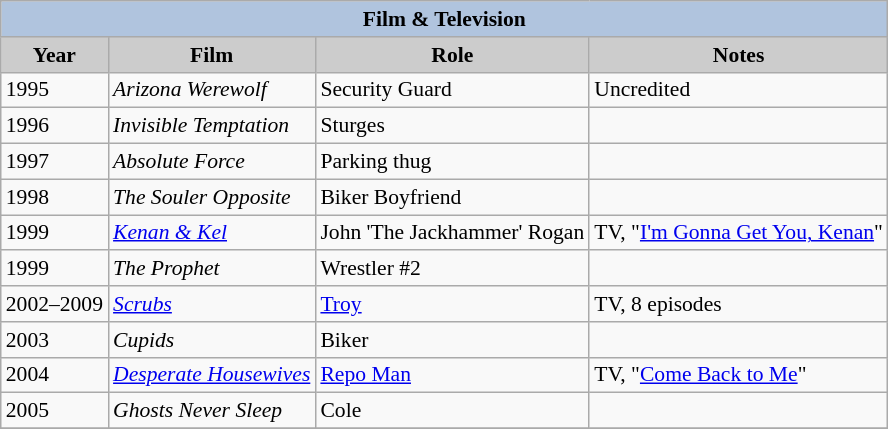<table class="wikitable" style="font-size:90%;">
<tr>
<th colspan=4 style="background:#B0C4DE;">Film & Television</th>
</tr>
<tr align="center">
<th style="background: #CCCCCC;">Year</th>
<th style="background: #CCCCCC;">Film</th>
<th style="background: #CCCCCC;">Role</th>
<th style="background: #CCCCCC;">Notes</th>
</tr>
<tr>
<td>1995</td>
<td><em>Arizona Werewolf</em></td>
<td>Security Guard</td>
<td>Uncredited</td>
</tr>
<tr>
<td>1996</td>
<td><em>Invisible Temptation</em></td>
<td>Sturges</td>
<td></td>
</tr>
<tr>
<td>1997</td>
<td><em>Absolute Force</em></td>
<td>Parking thug</td>
<td></td>
</tr>
<tr>
<td>1998</td>
<td><em>The Souler Opposite</em></td>
<td>Biker Boyfriend</td>
<td></td>
</tr>
<tr>
<td>1999</td>
<td><em><a href='#'>Kenan & Kel</a></em></td>
<td>John 'The Jackhammer' Rogan</td>
<td>TV, "<a href='#'>I'm Gonna Get You, Kenan</a>"</td>
</tr>
<tr>
<td>1999</td>
<td><em>The Prophet</em></td>
<td>Wrestler #2</td>
<td></td>
</tr>
<tr>
<td>2002–2009</td>
<td><em><a href='#'>Scrubs</a></em></td>
<td><a href='#'>Troy</a></td>
<td>TV, 8 episodes</td>
</tr>
<tr>
<td>2003</td>
<td><em>Cupids</em></td>
<td>Biker</td>
<td></td>
</tr>
<tr>
<td>2004</td>
<td><em><a href='#'>Desperate Housewives</a></em></td>
<td><a href='#'>Repo Man</a></td>
<td>TV, "<a href='#'>Come Back to Me</a>"</td>
</tr>
<tr>
<td>2005</td>
<td><em>Ghosts Never Sleep</em></td>
<td>Cole</td>
<td></td>
</tr>
<tr>
</tr>
</table>
